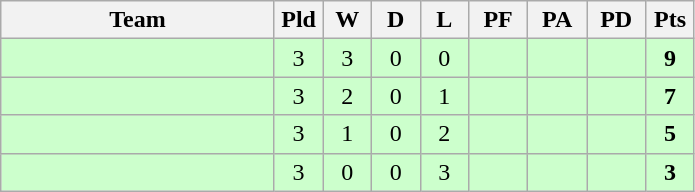<table class="wikitable" style="text-align:center;">
<tr>
<th width=175>Team</th>
<th width=25 abbr="Played">Pld</th>
<th width=25 abbr="Won">W</th>
<th width=25 abbr="Drawn">D</th>
<th width=25 abbr="Lost">L</th>
<th width=32 abbr="Points for">PF</th>
<th width=32 abbr="Points against">PA</th>
<th width=32 abbr="Points difference">PD</th>
<th width=25 abbr="Points">Pts</th>
</tr>
<tr bgcolor=ccffcc>
<td align=left></td>
<td>3</td>
<td>3</td>
<td>0</td>
<td>0</td>
<td></td>
<td></td>
<td></td>
<td><strong>9</strong></td>
</tr>
<tr bgcolor=ccffcc>
<td align=left></td>
<td>3</td>
<td>2</td>
<td>0</td>
<td>1</td>
<td></td>
<td></td>
<td></td>
<td><strong>7</strong></td>
</tr>
<tr bgcolor=ccffcc>
<td align=left></td>
<td>3</td>
<td>1</td>
<td>0</td>
<td>2</td>
<td></td>
<td></td>
<td></td>
<td><strong>5</strong></td>
</tr>
<tr bgcolor=ccffcc>
<td align=left></td>
<td>3</td>
<td>0</td>
<td>0</td>
<td>3</td>
<td></td>
<td></td>
<td></td>
<td><strong>3</strong></td>
</tr>
</table>
